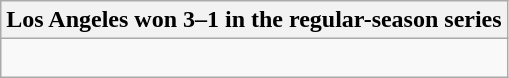<table class="wikitable collapsible collapsed">
<tr>
<th>Los Angeles won 3–1 in the regular-season series</th>
</tr>
<tr>
<td><br>


</td>
</tr>
</table>
